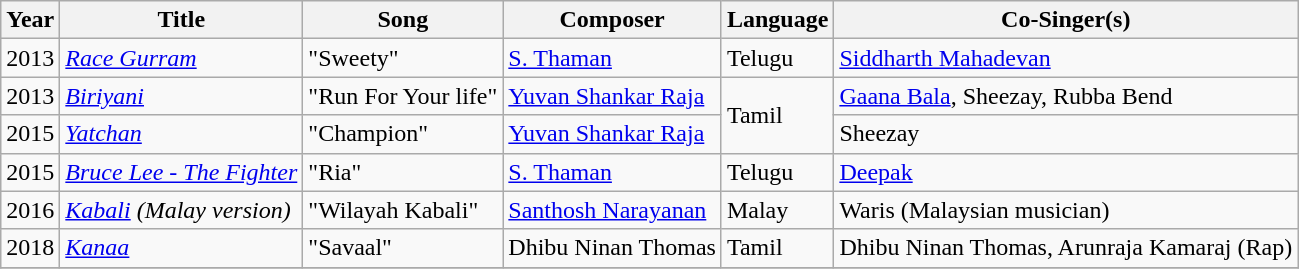<table class="wikitable">
<tr>
<th>Year</th>
<th>Title</th>
<th>Song</th>
<th>Composer</th>
<th>Language</th>
<th>Co-Singer(s)</th>
</tr>
<tr>
<td>2013</td>
<td><em><a href='#'>Race Gurram</a></em></td>
<td>"Sweety"</td>
<td><a href='#'>S. Thaman</a></td>
<td>Telugu</td>
<td><a href='#'>Siddharth Mahadevan</a></td>
</tr>
<tr>
<td>2013</td>
<td><em><a href='#'>Biriyani</a></em></td>
<td>"Run For Your life"</td>
<td><a href='#'>Yuvan Shankar Raja</a></td>
<td rowspan="2">Tamil</td>
<td><a href='#'>Gaana Bala</a>, Sheezay, Rubba Bend</td>
</tr>
<tr>
<td>2015</td>
<td><em><a href='#'>Yatchan</a></em></td>
<td>"Champion"</td>
<td><a href='#'>Yuvan Shankar Raja</a></td>
<td>Sheezay</td>
</tr>
<tr>
<td>2015</td>
<td><em><a href='#'>Bruce Lee - The Fighter</a></em></td>
<td>"Ria"</td>
<td><a href='#'>S. Thaman</a></td>
<td>Telugu</td>
<td><a href='#'>Deepak</a></td>
</tr>
<tr>
<td>2016</td>
<td><em><a href='#'>Kabali</a></em> <em>(Malay version)</em></td>
<td>"Wilayah Kabali"</td>
<td><a href='#'>Santhosh Narayanan</a></td>
<td>Malay</td>
<td>Waris (Malaysian musician)</td>
</tr>
<tr>
<td>2018</td>
<td><em><a href='#'>Kanaa</a></em></td>
<td>"Savaal"</td>
<td>Dhibu Ninan Thomas</td>
<td>Tamil</td>
<td>Dhibu Ninan Thomas, Arunraja Kamaraj (Rap)</td>
</tr>
<tr>
</tr>
</table>
